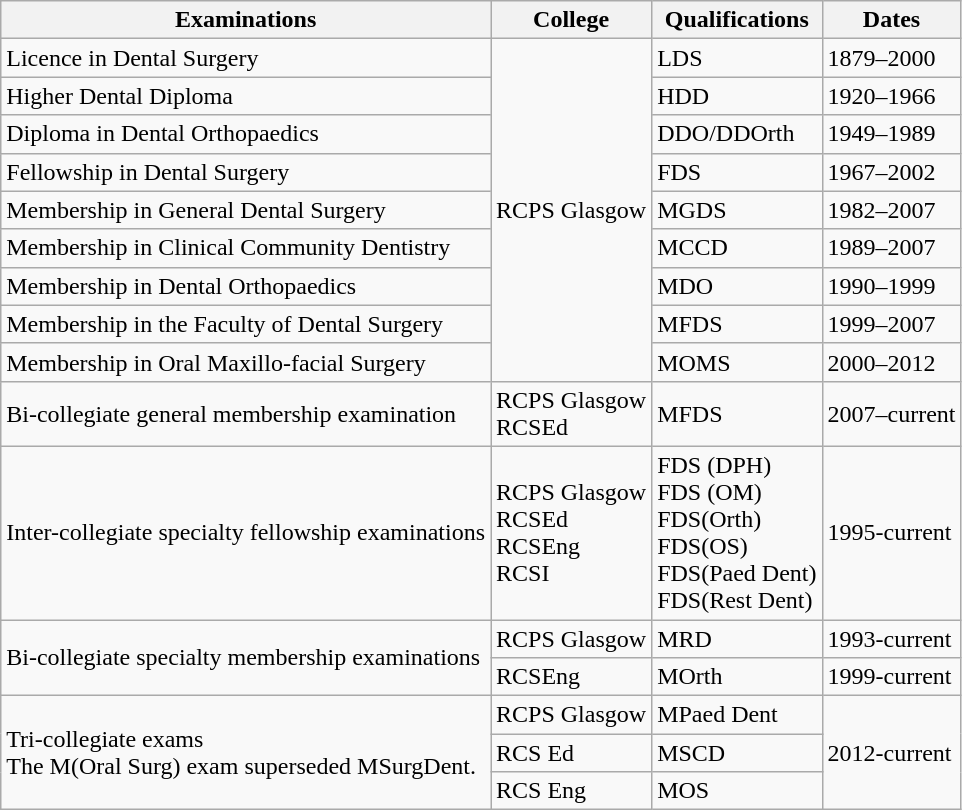<table class="wikitable">
<tr>
<th>Examinations</th>
<th>College</th>
<th>Qualifications</th>
<th>Dates</th>
</tr>
<tr>
<td>Licence in Dental Surgery</td>
<td rowspan=9>RCPS Glasgow</td>
<td>LDS</td>
<td>1879–2000</td>
</tr>
<tr>
<td>Higher Dental Diploma</td>
<td>HDD</td>
<td>1920–1966</td>
</tr>
<tr>
<td>Diploma in Dental Orthopaedics</td>
<td>DDO/DDOrth</td>
<td>1949–1989</td>
</tr>
<tr>
<td>Fellowship in Dental Surgery</td>
<td>FDS</td>
<td>1967–2002</td>
</tr>
<tr>
<td>Membership in General Dental Surgery</td>
<td>MGDS</td>
<td>1982–2007</td>
</tr>
<tr>
<td>Membership in Clinical Community Dentistry</td>
<td>MCCD</td>
<td>1989–2007</td>
</tr>
<tr>
<td>Membership in Dental Orthopaedics</td>
<td>MDO</td>
<td>1990–1999</td>
</tr>
<tr>
<td>Membership in the Faculty of Dental Surgery</td>
<td>MFDS</td>
<td>1999–2007</td>
</tr>
<tr>
<td>Membership in Oral Maxillo-facial Surgery</td>
<td>MOMS</td>
<td>2000–2012</td>
</tr>
<tr>
<td>Bi-collegiate general membership examination</td>
<td>RCPS Glasgow<br>RCSEd</td>
<td>MFDS</td>
<td>2007–current</td>
</tr>
<tr>
<td>Inter-collegiate specialty fellowship examinations</td>
<td>RCPS Glasgow<br>RCSEd<br>RCSEng<br>RCSI</td>
<td>FDS (DPH)<br>FDS (OM)<br>FDS(Orth)<br>FDS(OS)<br>FDS(Paed Dent)<br>FDS(Rest Dent)</td>
<td>1995-current</td>
</tr>
<tr>
<td rowspan=2>Bi-collegiate specialty membership examinations</td>
<td>RCPS Glasgow</td>
<td>MRD</td>
<td>1993-current</td>
</tr>
<tr>
<td>RCSEng</td>
<td>MOrth</td>
<td>1999-current</td>
</tr>
<tr>
<td rowspan=3>Tri-collegiate exams<br>The M(Oral Surg) exam superseded MSurgDent.</td>
<td>RCPS Glasgow</td>
<td>MPaed Dent</td>
<td rowspan=3>2012-current</td>
</tr>
<tr>
<td>RCS Ed</td>
<td>MSCD</td>
</tr>
<tr>
<td>RCS Eng</td>
<td>MOS</td>
</tr>
</table>
